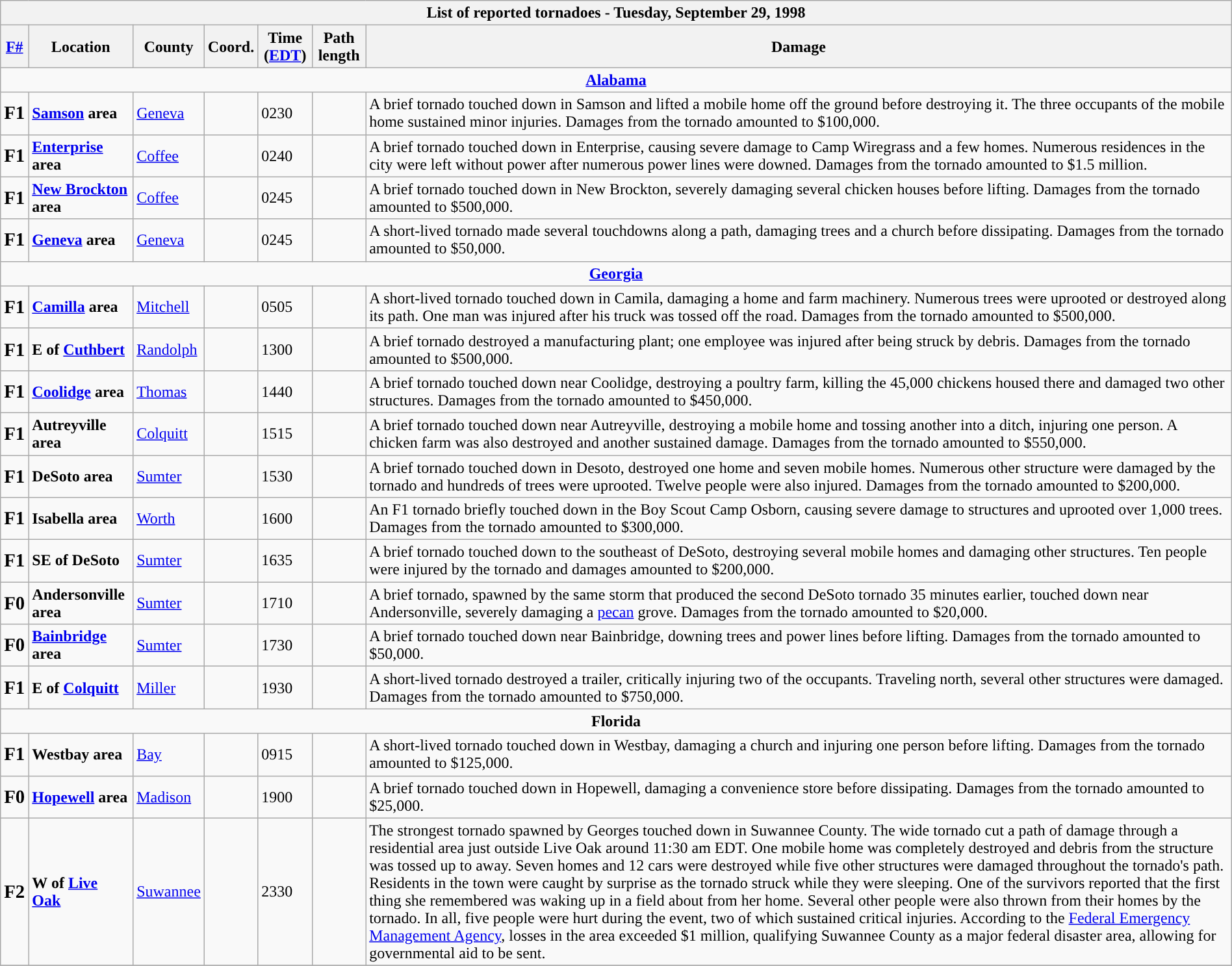<table class="wikitable collapsible" width="100%">
<tr>
<th colspan="7">List of reported tornadoes - Tuesday, September 29, 1998</th>
</tr>
<tr>
<th><a href='#'>F#</a></th>
<th>Location</th>
<th>County</th>
<th>Coord.</th>
<th>Time (<a href='#'>EDT</a>)</th>
<th>Path length</th>
<th>Damage</th>
</tr>
<tr>
<td colspan="7" align=center><strong><a href='#'>Alabama</a></strong></td>
</tr>
<tr>
<td><big><strong>F1</strong></big></td>
<td><strong><a href='#'>Samson</a> area</strong></td>
<td><a href='#'>Geneva</a></td>
<td></td>
<td>0230</td>
<td></td>
<td>A brief tornado touched down in Samson and lifted a mobile home  off the ground before destroying it. The three occupants of the mobile home sustained minor injuries. Damages from the tornado amounted to $100,000.</td>
</tr>
<tr>
<td><big><strong>F1</strong></big></td>
<td><strong><a href='#'>Enterprise</a> area</strong></td>
<td><a href='#'>Coffee</a></td>
<td></td>
<td>0240</td>
<td></td>
<td>A brief tornado touched down in Enterprise, causing severe damage to Camp Wiregrass and a few homes. Numerous residences in the city were left without power after numerous power lines were downed. Damages from the tornado amounted to $1.5 million.</td>
</tr>
<tr>
<td><big><strong>F1</strong></big></td>
<td><strong><a href='#'>New Brockton</a> area</strong></td>
<td><a href='#'>Coffee</a></td>
<td></td>
<td>0245</td>
<td></td>
<td>A brief tornado touched down in New Brockton, severely damaging several chicken houses before lifting. Damages from the tornado amounted to $500,000.</td>
</tr>
<tr>
<td><big><strong>F1</strong></big></td>
<td><strong><a href='#'>Geneva</a> area</strong></td>
<td><a href='#'>Geneva</a></td>
<td></td>
<td>0245</td>
<td></td>
<td>A short-lived tornado made several touchdowns along a  path, damaging trees and a church before dissipating. Damages from the tornado amounted to $50,000.</td>
</tr>
<tr>
<td colspan="7" align=center><strong><a href='#'>Georgia</a></strong></td>
</tr>
<tr>
<td><big><strong>F1</strong></big></td>
<td><strong><a href='#'>Camilla</a> area</strong></td>
<td><a href='#'>Mitchell</a></td>
<td></td>
<td>0505</td>
<td></td>
<td>A short-lived tornado touched down in Camila, damaging a home and farm machinery. Numerous trees were uprooted or destroyed along its path. One man was injured after his truck was tossed off the road. Damages from the tornado amounted to $500,000.</td>
</tr>
<tr>
<td><big><strong>F1</strong></big></td>
<td><strong>E of <a href='#'>Cuthbert</a></strong></td>
<td><a href='#'>Randolph</a></td>
<td></td>
<td>1300</td>
<td></td>
<td>A brief tornado destroyed a manufacturing plant; one employee was injured after being struck by debris. Damages from the tornado amounted to $500,000.</td>
</tr>
<tr>
<td><big><strong>F1</strong></big></td>
<td><strong><a href='#'>Coolidge</a> area</strong></td>
<td><a href='#'>Thomas</a></td>
<td></td>
<td>1440</td>
<td></td>
<td>A brief tornado touched down near Coolidge, destroying a poultry farm, killing the 45,000 chickens housed there and damaged two other structures. Damages from the tornado amounted to $450,000.</td>
</tr>
<tr>
<td><big><strong>F1</strong></big></td>
<td><strong>Autreyville area</strong></td>
<td><a href='#'>Colquitt</a></td>
<td></td>
<td>1515</td>
<td></td>
<td>A brief tornado touched down near Autreyville, destroying a mobile home and tossing another into a ditch, injuring one person. A chicken farm was also destroyed and another sustained damage. Damages from the tornado amounted to $550,000.</td>
</tr>
<tr>
<td><big><strong>F1</strong></big></td>
<td><strong>DeSoto area</strong></td>
<td><a href='#'>Sumter</a></td>
<td></td>
<td>1530</td>
<td></td>
<td>A brief tornado touched down in Desoto, destroyed one home and seven mobile homes. Numerous other structure were damaged by the tornado and hundreds of trees were uprooted. Twelve people were also injured. Damages from the tornado amounted to $200,000.</td>
</tr>
<tr>
<td><big><strong>F1</strong></big></td>
<td><strong>Isabella area</strong></td>
<td><a href='#'>Worth</a></td>
<td></td>
<td>1600</td>
<td></td>
<td>An F1 tornado briefly touched down in the Boy Scout Camp Osborn, causing severe damage to structures and uprooted over 1,000 trees. Damages from the tornado amounted to $300,000.</td>
</tr>
<tr>
<td><big><strong>F1</strong></big></td>
<td><strong>SE of DeSoto</strong></td>
<td><a href='#'>Sumter</a></td>
<td></td>
<td>1635</td>
<td></td>
<td>A brief tornado touched down to the southeast of DeSoto, destroying several mobile homes and damaging other structures. Ten people were injured by the tornado and damages amounted to $200,000.</td>
</tr>
<tr>
<td><big><strong>F0</strong></big></td>
<td><strong>Andersonville area</strong></td>
<td><a href='#'>Sumter</a></td>
<td></td>
<td>1710</td>
<td></td>
<td>A brief tornado, spawned by the same storm that produced the second DeSoto tornado 35 minutes earlier, touched down near Andersonville, severely damaging a <a href='#'>pecan</a> grove. Damages from the tornado amounted to $20,000.</td>
</tr>
<tr>
<td><big><strong>F0</strong></big></td>
<td><strong><a href='#'>Bainbridge</a> area</strong></td>
<td><a href='#'>Sumter</a></td>
<td></td>
<td>1730</td>
<td></td>
<td>A brief tornado touched down near Bainbridge, downing trees and power lines before lifting. Damages from the tornado amounted to $50,000.</td>
</tr>
<tr>
<td><big><strong>F1</strong></big></td>
<td><strong>E of <a href='#'>Colquitt</a></strong></td>
<td><a href='#'>Miller</a></td>
<td></td>
<td>1930</td>
<td></td>
<td>A short-lived tornado destroyed a trailer, critically injuring two of the occupants. Traveling north, several other structures were damaged. Damages from the tornado amounted to $750,000.</td>
</tr>
<tr>
<td colspan="7" align=center><strong>Florida</strong></td>
</tr>
<tr>
<td><big><strong>F1</strong></big></td>
<td><strong>Westbay area</strong></td>
<td><a href='#'>Bay</a></td>
<td></td>
<td>0915</td>
<td></td>
<td>A short-lived tornado touched down in Westbay, damaging a church and injuring one person before lifting. Damages from the tornado amounted to $125,000.</td>
</tr>
<tr>
<td><big><strong>F0</strong></big></td>
<td><strong><a href='#'>Hopewell</a> area</strong></td>
<td><a href='#'>Madison</a></td>
<td></td>
<td>1900</td>
<td></td>
<td>A brief tornado touched down in Hopewell, damaging a convenience store before dissipating. Damages from the tornado amounted to $25,000.</td>
</tr>
<tr>
<td><big><strong>F2</strong></big></td>
<td><strong>W of <a href='#'>Live Oak</a></strong></td>
<td><a href='#'>Suwannee</a></td>
<td></td>
<td>2330</td>
<td></td>
<td>The strongest tornado spawned by Georges touched down in Suwannee County. The  wide tornado cut a path of damage through a residential area just outside Live Oak around 11:30 am EDT. One mobile home was completely destroyed and debris from the structure was tossed up to  away. Seven homes and 12 cars were destroyed while five other structures were damaged throughout the tornado's path. Residents in the town were caught by surprise as the tornado struck while they were sleeping. One of the survivors reported that the first thing she remembered was waking up in a field about  from her home. Several other people were also thrown from their homes by the tornado. In all, five people were hurt during the event, two of which sustained critical injuries. According to the <a href='#'>Federal Emergency Management Agency</a>, losses in the area exceeded $1 million, qualifying Suwannee County as a major federal disaster area, allowing for governmental aid to be sent.</td>
</tr>
<tr>
</tr>
</table>
